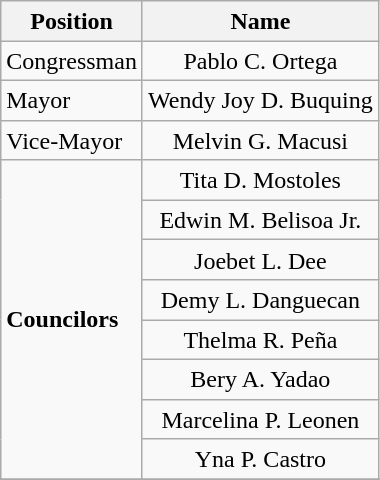<table class="wikitable" style="line-height:1.20em; font-size:100%;">
<tr>
<th>Position</th>
<th>Name</th>
</tr>
<tr>
<td>Congressman</td>
<td style="text-align:center;">Pablo C. Ortega</td>
</tr>
<tr>
<td>Mayor</td>
<td style="text-align:center;">Wendy Joy D. Buquing</td>
</tr>
<tr>
<td>Vice-Mayor</td>
<td style="text-align:center;">Melvin G. Macusi</td>
</tr>
<tr>
<td rowspan=8><strong>Councilors</strong></td>
<td style="text-align:center;">Tita D. Mostoles</td>
</tr>
<tr>
<td style="text-align:center;">Edwin M. Belisoa Jr.</td>
</tr>
<tr>
<td style="text-align:center;">Joebet L. Dee</td>
</tr>
<tr>
<td style="text-align:center;">Demy L. Danguecan</td>
</tr>
<tr>
<td style="text-align:center;">Thelma R. Peña</td>
</tr>
<tr>
<td style="text-align:center;">Bery A. Yadao</td>
</tr>
<tr>
<td style="text-align:center;">Marcelina P. Leonen</td>
</tr>
<tr>
<td style="text-align:center;">Yna P. Castro</td>
</tr>
<tr>
</tr>
</table>
